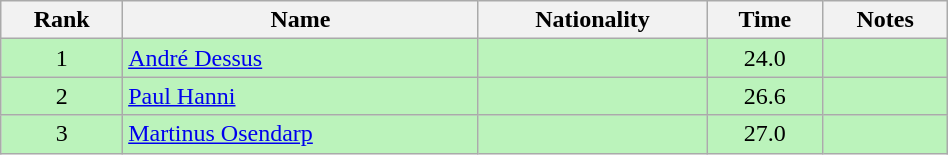<table class="wikitable sortable" style="text-align:center;width: 50%">
<tr>
<th>Rank</th>
<th>Name</th>
<th>Nationality</th>
<th>Time</th>
<th>Notes</th>
</tr>
<tr bgcolor=bbf3bb>
<td>1</td>
<td align=left><a href='#'>André Dessus</a></td>
<td align=left></td>
<td>24.0</td>
<td></td>
</tr>
<tr bgcolor=bbf3bb>
<td>2</td>
<td align=left><a href='#'>Paul Hanni</a></td>
<td align=left></td>
<td>26.6</td>
<td></td>
</tr>
<tr bgcolor=bbf3bb>
<td>3</td>
<td align=left><a href='#'>Martinus Osendarp</a></td>
<td align=left></td>
<td>27.0</td>
<td></td>
</tr>
</table>
